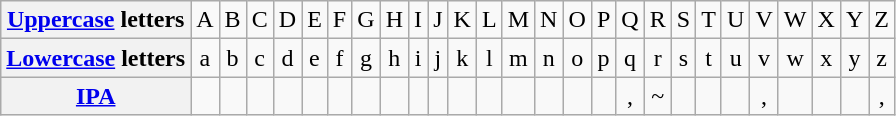<table class="wikitable" style="text-align:center;">
<tr>
<th><a href='#'>Uppercase</a> letters</th>
<td>A</td>
<td>B</td>
<td>C</td>
<td>D</td>
<td>E</td>
<td>F</td>
<td>G</td>
<td>H</td>
<td>I</td>
<td>J</td>
<td>K</td>
<td>L</td>
<td>M</td>
<td>N</td>
<td>O</td>
<td>P</td>
<td>Q</td>
<td>R</td>
<td>S</td>
<td>T</td>
<td>U</td>
<td>V</td>
<td>W</td>
<td>X</td>
<td>Y</td>
<td>Z</td>
</tr>
<tr>
<th><a href='#'>Lowercase</a> letters</th>
<td>a</td>
<td>b</td>
<td>c</td>
<td>d</td>
<td>e</td>
<td>f</td>
<td>g</td>
<td>h</td>
<td>i</td>
<td>j</td>
<td>k</td>
<td>l</td>
<td>m</td>
<td>n</td>
<td>o</td>
<td>p</td>
<td>q</td>
<td>r</td>
<td>s</td>
<td>t</td>
<td>u</td>
<td>v</td>
<td>w</td>
<td>x</td>
<td>y</td>
<td>z</td>
</tr>
<tr>
<th><a href='#'>IPA</a></th>
<td></td>
<td></td>
<td></td>
<td></td>
<td></td>
<td></td>
<td></td>
<td></td>
<td></td>
<td></td>
<td></td>
<td></td>
<td></td>
<td></td>
<td></td>
<td></td>
<td>, </td>
<td>~</td>
<td></td>
<td></td>
<td></td>
<td>, </td>
<td></td>
<td></td>
<td></td>
<td>, </td>
</tr>
</table>
